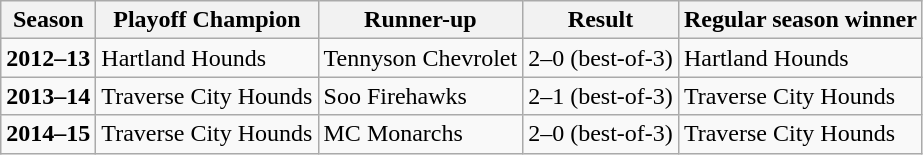<table class="wikitable">
<tr>
<th>Season</th>
<th>Playoff Champion</th>
<th>Runner-up</th>
<th>Result</th>
<th>Regular season winner</th>
</tr>
<tr>
<td><strong>2012–13</strong></td>
<td>Hartland Hounds</td>
<td>Tennyson Chevrolet</td>
<td>2–0 (best-of-3)</td>
<td>Hartland Hounds</td>
</tr>
<tr>
<td><strong>2013–14</strong></td>
<td>Traverse City Hounds</td>
<td>Soo Firehawks</td>
<td>2–1 (best-of-3)</td>
<td>Traverse City Hounds</td>
</tr>
<tr>
<td><strong>2014–15</strong></td>
<td>Traverse City Hounds</td>
<td>MC Monarchs</td>
<td>2–0 (best-of-3)</td>
<td>Traverse City Hounds</td>
</tr>
</table>
